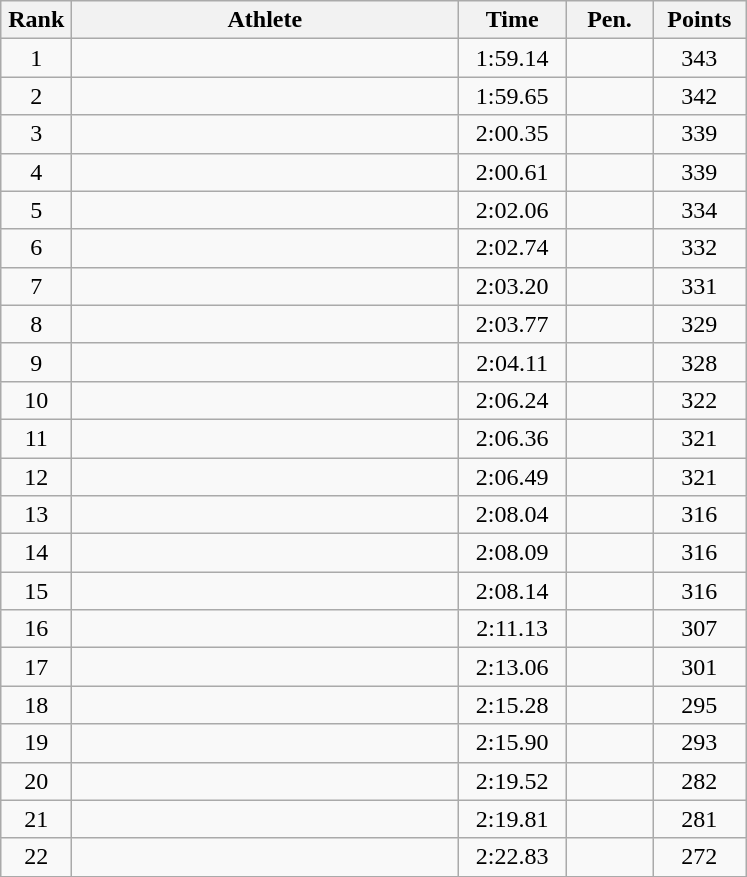<table class=wikitable style="text-align:center">
<tr>
<th width=40>Rank</th>
<th width=250>Athlete</th>
<th width=65>Time</th>
<th width=50>Pen.</th>
<th width=55>Points</th>
</tr>
<tr>
<td>1</td>
<td align=left></td>
<td>1:59.14</td>
<td></td>
<td>343</td>
</tr>
<tr>
<td>2</td>
<td align=left></td>
<td>1:59.65</td>
<td></td>
<td>342</td>
</tr>
<tr>
<td>3</td>
<td align=left></td>
<td>2:00.35</td>
<td></td>
<td>339</td>
</tr>
<tr>
<td>4</td>
<td align=left></td>
<td>2:00.61</td>
<td></td>
<td>339</td>
</tr>
<tr>
<td>5</td>
<td align=left></td>
<td>2:02.06</td>
<td></td>
<td>334</td>
</tr>
<tr>
<td>6</td>
<td align=left></td>
<td>2:02.74</td>
<td></td>
<td>332</td>
</tr>
<tr>
<td>7</td>
<td align=left></td>
<td>2:03.20</td>
<td></td>
<td>331</td>
</tr>
<tr>
<td>8</td>
<td align=left></td>
<td>2:03.77</td>
<td></td>
<td>329</td>
</tr>
<tr>
<td>9</td>
<td align=left></td>
<td>2:04.11</td>
<td></td>
<td>328</td>
</tr>
<tr>
<td>10</td>
<td align=left></td>
<td>2:06.24</td>
<td></td>
<td>322</td>
</tr>
<tr>
<td>11</td>
<td align=left></td>
<td>2:06.36</td>
<td></td>
<td>321</td>
</tr>
<tr>
<td>12</td>
<td align=left></td>
<td>2:06.49</td>
<td></td>
<td>321</td>
</tr>
<tr>
<td>13</td>
<td align=left></td>
<td>2:08.04</td>
<td></td>
<td>316</td>
</tr>
<tr>
<td>14</td>
<td align=left></td>
<td>2:08.09</td>
<td></td>
<td>316</td>
</tr>
<tr>
<td>15</td>
<td align=left></td>
<td>2:08.14</td>
<td></td>
<td>316</td>
</tr>
<tr>
<td>16</td>
<td align=left></td>
<td>2:11.13</td>
<td></td>
<td>307</td>
</tr>
<tr>
<td>17</td>
<td align=left></td>
<td>2:13.06</td>
<td></td>
<td>301</td>
</tr>
<tr>
<td>18</td>
<td align=left></td>
<td>2:15.28</td>
<td></td>
<td>295</td>
</tr>
<tr>
<td>19</td>
<td align=left></td>
<td>2:15.90</td>
<td></td>
<td>293</td>
</tr>
<tr>
<td>20</td>
<td align=left></td>
<td>2:19.52</td>
<td></td>
<td>282</td>
</tr>
<tr>
<td>21</td>
<td align=left></td>
<td>2:19.81</td>
<td></td>
<td>281</td>
</tr>
<tr>
<td>22</td>
<td align=left></td>
<td>2:22.83</td>
<td></td>
<td>272</td>
</tr>
</table>
